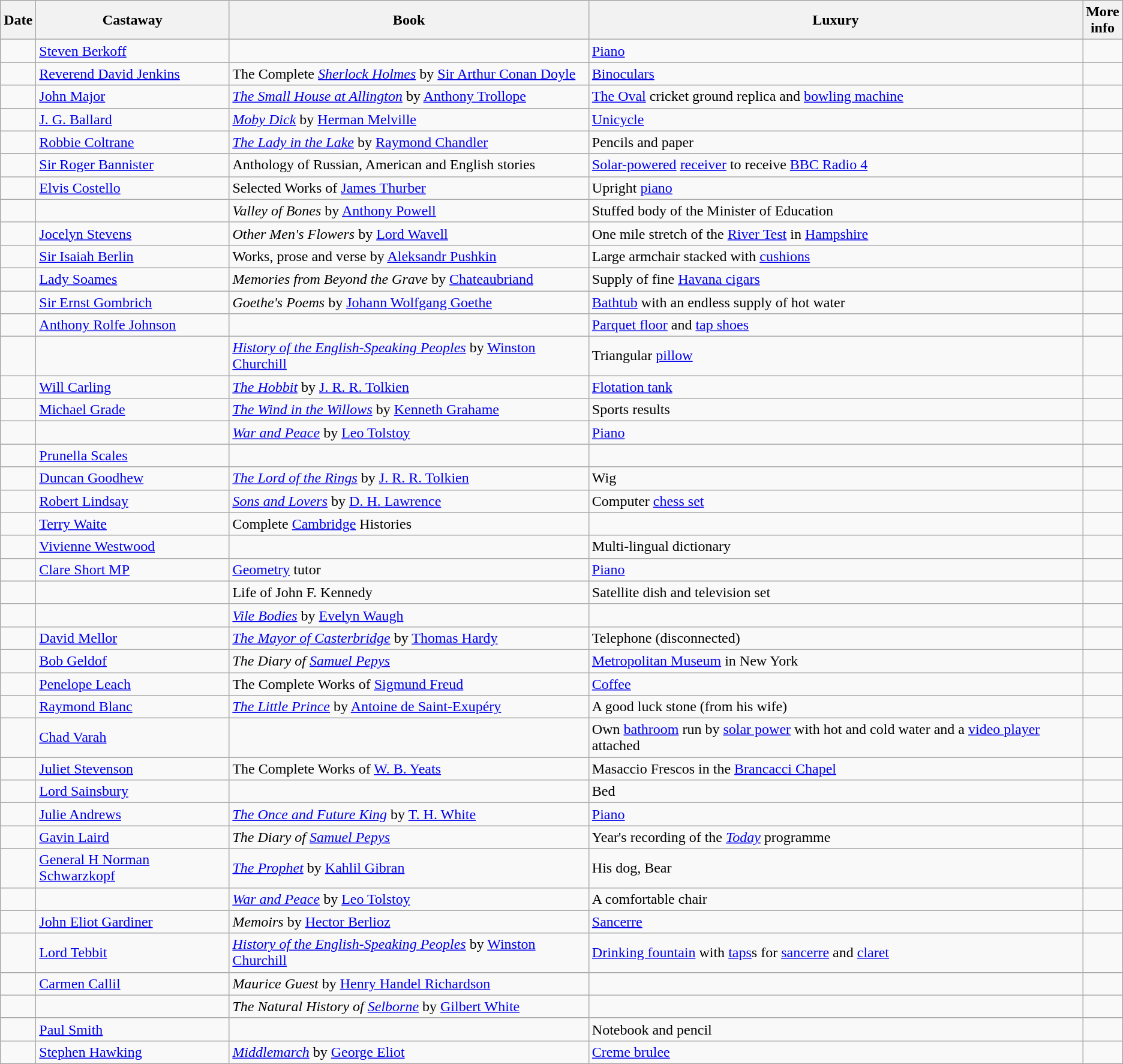<table class="wikitable sortable">
<tr>
<th>Date</th>
<th>Castaway</th>
<th>Book</th>
<th>Luxury</th>
<th class="unsortable">More<br>info</th>
</tr>
<tr>
<td></td>
<td><a href='#'>Steven Berkoff</a></td>
<td></td>
<td><a href='#'>Piano</a></td>
<td></td>
</tr>
<tr>
<td></td>
<td><a href='#'>Reverend David Jenkins</a></td>
<td>The Complete <em><a href='#'>Sherlock Holmes</a></em> by <a href='#'>Sir Arthur Conan Doyle</a></td>
<td><a href='#'>Binoculars</a></td>
<td></td>
</tr>
<tr>
<td></td>
<td><a href='#'>John Major</a></td>
<td><em><a href='#'>The Small House at Allington</a></em> by <a href='#'>Anthony Trollope</a></td>
<td><a href='#'>The Oval</a> cricket ground replica and <a href='#'>bowling machine</a></td>
<td></td>
</tr>
<tr>
<td></td>
<td><a href='#'>J. G. Ballard</a></td>
<td><em><a href='#'>Moby Dick</a></em> by <a href='#'>Herman Melville</a></td>
<td><a href='#'>Unicycle</a></td>
<td></td>
</tr>
<tr>
<td></td>
<td><a href='#'>Robbie Coltrane</a></td>
<td><em><a href='#'>The Lady in the Lake</a></em> by <a href='#'>Raymond Chandler</a></td>
<td>Pencils and paper</td>
<td></td>
</tr>
<tr>
<td></td>
<td><a href='#'>Sir Roger Bannister</a></td>
<td>Anthology of Russian, American and English stories</td>
<td><a href='#'>Solar-powered</a> <a href='#'>receiver</a> to receive <a href='#'>BBC Radio 4</a></td>
<td></td>
</tr>
<tr>
<td></td>
<td><a href='#'>Elvis Costello</a></td>
<td>Selected Works of <a href='#'>James Thurber</a></td>
<td>Upright <a href='#'>piano</a></td>
<td></td>
</tr>
<tr>
<td></td>
<td></td>
<td><em>Valley of Bones</em> by <a href='#'>Anthony Powell</a></td>
<td>Stuffed body of the Minister of Education</td>
<td></td>
</tr>
<tr>
<td></td>
<td><a href='#'>Jocelyn Stevens</a></td>
<td><em>Other Men's Flowers</em> by <a href='#'>Lord Wavell</a></td>
<td>One mile stretch of the <a href='#'>River Test</a> in <a href='#'>Hampshire</a></td>
<td></td>
</tr>
<tr>
<td></td>
<td><a href='#'>Sir Isaiah Berlin</a></td>
<td>Works, prose and verse by <a href='#'>Aleksandr Pushkin</a></td>
<td>Large armchair stacked with <a href='#'>cushions</a></td>
<td></td>
</tr>
<tr>
<td></td>
<td><a href='#'>Lady Soames</a></td>
<td><em>Memories from Beyond the Grave</em> by <a href='#'>Chateaubriand</a></td>
<td>Supply of fine <a href='#'>Havana cigars</a></td>
<td></td>
</tr>
<tr>
<td></td>
<td><a href='#'>Sir Ernst Gombrich</a></td>
<td><em>Goethe's Poems</em> by <a href='#'>Johann Wolfgang Goethe</a></td>
<td><a href='#'>Bathtub</a> with an endless supply of hot water</td>
<td></td>
</tr>
<tr>
<td></td>
<td><a href='#'>Anthony Rolfe Johnson</a></td>
<td></td>
<td><a href='#'>Parquet floor</a> and <a href='#'>tap shoes</a></td>
<td></td>
</tr>
<tr>
<td></td>
<td></td>
<td><em><a href='#'>History of the English-Speaking Peoples</a></em> by <a href='#'>Winston Churchill</a></td>
<td>Triangular <a href='#'>pillow</a></td>
<td></td>
</tr>
<tr>
<td></td>
<td><a href='#'>Will Carling</a></td>
<td><em><a href='#'>The Hobbit</a></em> by <a href='#'>J. R. R. Tolkien</a></td>
<td><a href='#'>Flotation tank</a></td>
<td></td>
</tr>
<tr>
<td></td>
<td><a href='#'>Michael Grade</a></td>
<td><em><a href='#'>The Wind in the Willows</a></em> by <a href='#'>Kenneth Grahame</a></td>
<td>Sports results</td>
<td></td>
</tr>
<tr>
<td></td>
<td></td>
<td><em><a href='#'>War and Peace</a></em> by <a href='#'>Leo Tolstoy</a></td>
<td><a href='#'>Piano</a></td>
<td></td>
</tr>
<tr>
<td></td>
<td><a href='#'>Prunella Scales</a></td>
<td></td>
<td></td>
<td></td>
</tr>
<tr>
<td></td>
<td><a href='#'>Duncan Goodhew</a></td>
<td><em><a href='#'>The Lord of the Rings</a></em> by <a href='#'>J. R. R. Tolkien</a></td>
<td>Wig</td>
<td></td>
</tr>
<tr>
<td></td>
<td><a href='#'>Robert Lindsay</a></td>
<td><em><a href='#'>Sons and Lovers</a></em> by <a href='#'>D. H. Lawrence</a></td>
<td>Computer <a href='#'>chess set</a></td>
<td></td>
</tr>
<tr>
<td></td>
<td><a href='#'>Terry Waite</a></td>
<td>Complete <a href='#'>Cambridge</a> Histories</td>
<td></td>
<td></td>
</tr>
<tr>
<td></td>
<td><a href='#'>Vivienne Westwood</a></td>
<td></td>
<td>Multi-lingual dictionary</td>
<td></td>
</tr>
<tr>
<td></td>
<td><a href='#'>Clare Short MP</a></td>
<td><a href='#'>Geometry</a> tutor</td>
<td><a href='#'>Piano</a></td>
<td></td>
</tr>
<tr>
<td></td>
<td></td>
<td>Life of John F. Kennedy</td>
<td>Satellite dish and television set</td>
<td></td>
</tr>
<tr>
<td></td>
<td></td>
<td><em><a href='#'>Vile Bodies</a></em> by <a href='#'>Evelyn Waugh</a></td>
<td></td>
<td></td>
</tr>
<tr>
<td></td>
<td><a href='#'>David Mellor</a></td>
<td><em><a href='#'>The Mayor of Casterbridge</a></em> by <a href='#'>Thomas Hardy</a></td>
<td>Telephone (disconnected)</td>
<td></td>
</tr>
<tr>
<td></td>
<td><a href='#'>Bob Geldof</a></td>
<td><em>The Diary of <a href='#'>Samuel Pepys</a></em></td>
<td><a href='#'>Metropolitan Museum</a> in New York</td>
<td></td>
</tr>
<tr>
<td></td>
<td><a href='#'>Penelope Leach</a></td>
<td>The Complete Works of <a href='#'>Sigmund Freud</a></td>
<td><a href='#'>Coffee</a></td>
<td></td>
</tr>
<tr>
<td></td>
<td><a href='#'>Raymond Blanc</a></td>
<td><em><a href='#'>The Little Prince</a></em> by <a href='#'>Antoine de Saint-Exupéry</a></td>
<td>A good luck stone (from his wife)</td>
<td></td>
</tr>
<tr>
<td></td>
<td><a href='#'>Chad Varah</a></td>
<td></td>
<td>Own <a href='#'>bathroom</a> run by <a href='#'>solar power</a> with hot and cold water and a <a href='#'>video player</a> attached</td>
<td></td>
</tr>
<tr>
<td></td>
<td><a href='#'>Juliet Stevenson</a></td>
<td>The Complete Works of <a href='#'>W. B. Yeats</a></td>
<td>Masaccio Frescos in the <a href='#'>Brancacci Chapel</a></td>
<td></td>
</tr>
<tr>
<td></td>
<td><a href='#'>Lord Sainsbury</a></td>
<td></td>
<td>Bed</td>
<td></td>
</tr>
<tr>
<td></td>
<td><a href='#'>Julie Andrews</a></td>
<td><em><a href='#'>The Once and Future King</a></em> by <a href='#'>T. H. White</a></td>
<td><a href='#'>Piano</a></td>
<td></td>
</tr>
<tr>
<td></td>
<td><a href='#'>Gavin Laird</a></td>
<td><em>The Diary of <a href='#'>Samuel Pepys</a></em></td>
<td>Year's recording of the <em><a href='#'>Today</a></em> programme</td>
<td></td>
</tr>
<tr>
<td></td>
<td><a href='#'>General H Norman Schwarzkopf</a></td>
<td><em><a href='#'>The Prophet</a></em> by <a href='#'>Kahlil Gibran</a></td>
<td>His dog, Bear</td>
<td></td>
</tr>
<tr>
<td></td>
<td></td>
<td><em><a href='#'>War and Peace</a></em> by <a href='#'>Leo Tolstoy</a></td>
<td>A comfortable chair</td>
<td></td>
</tr>
<tr>
<td></td>
<td><a href='#'>John Eliot Gardiner</a></td>
<td><em>Memoirs</em> by <a href='#'>Hector Berlioz</a></td>
<td><a href='#'>Sancerre</a></td>
<td></td>
</tr>
<tr>
<td></td>
<td><a href='#'>Lord Tebbit</a></td>
<td><em><a href='#'>History of the English-Speaking Peoples</a></em> by <a href='#'>Winston Churchill</a></td>
<td><a href='#'>Drinking fountain</a> with <a href='#'>taps</a>s for <a href='#'>sancerre</a> and <a href='#'>claret</a></td>
<td></td>
</tr>
<tr>
<td></td>
<td><a href='#'>Carmen Callil</a></td>
<td><em>Maurice Guest</em> by <a href='#'>Henry Handel Richardson</a></td>
<td></td>
<td></td>
</tr>
<tr>
<td></td>
<td></td>
<td><em>The Natural History of <a href='#'>Selborne</a></em> by <a href='#'>Gilbert White</a></td>
<td></td>
<td></td>
</tr>
<tr>
<td></td>
<td><a href='#'>Paul Smith</a></td>
<td></td>
<td>Notebook and pencil</td>
<td></td>
</tr>
<tr>
<td></td>
<td><a href='#'>Stephen Hawking</a></td>
<td><em><a href='#'>Middlemarch</a></em> by <a href='#'>George Eliot</a></td>
<td><a href='#'>Creme brulee</a></td>
<td></td>
</tr>
</table>
